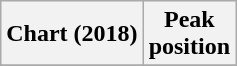<table class="wikitable plainrowheaders" style="text-align:center">
<tr>
<th scope="col">Chart (2018)</th>
<th scope="col">Peak<br> position</th>
</tr>
<tr>
</tr>
</table>
